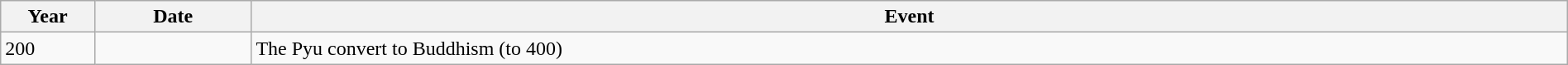<table class="wikitable" width="100%">
<tr>
<th style="width:6%">Year</th>
<th style="width:10%">Date</th>
<th>Event</th>
</tr>
<tr>
<td>200</td>
<td></td>
<td>The Pyu convert to Buddhism (to 400)</td>
</tr>
</table>
